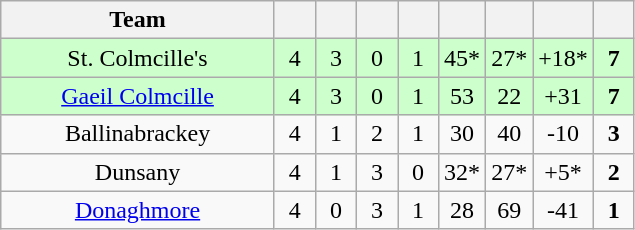<table class="wikitable" style="text-align:center">
<tr>
<th width="175">Team</th>
<th width="20"></th>
<th width="20"></th>
<th width="20"></th>
<th width="20"></th>
<th width="20"></th>
<th width="20"></th>
<th width="20"></th>
<th width="20"></th>
</tr>
<tr style="background:#cfc;">
<td>St. Colmcille's</td>
<td>4</td>
<td>3</td>
<td>0</td>
<td>1</td>
<td>45*</td>
<td>27*</td>
<td>+18*</td>
<td><strong>7</strong></td>
</tr>
<tr style="background:#cfc;">
<td><a href='#'>Gaeil Colmcille</a></td>
<td>4</td>
<td>3</td>
<td>0</td>
<td>1</td>
<td>53</td>
<td>22</td>
<td>+31</td>
<td><strong>7</strong></td>
</tr>
<tr>
<td>Ballinabrackey</td>
<td>4</td>
<td>1</td>
<td>2</td>
<td>1</td>
<td>30</td>
<td>40</td>
<td>-10</td>
<td><strong>3</strong></td>
</tr>
<tr>
<td>Dunsany</td>
<td>4</td>
<td>1</td>
<td>3</td>
<td>0</td>
<td>32*</td>
<td>27*</td>
<td>+5*</td>
<td><strong>2</strong></td>
</tr>
<tr>
<td><a href='#'>Donaghmore</a></td>
<td>4</td>
<td>0</td>
<td>3</td>
<td>1</td>
<td>28</td>
<td>69</td>
<td>-41</td>
<td><strong>1</strong></td>
</tr>
</table>
